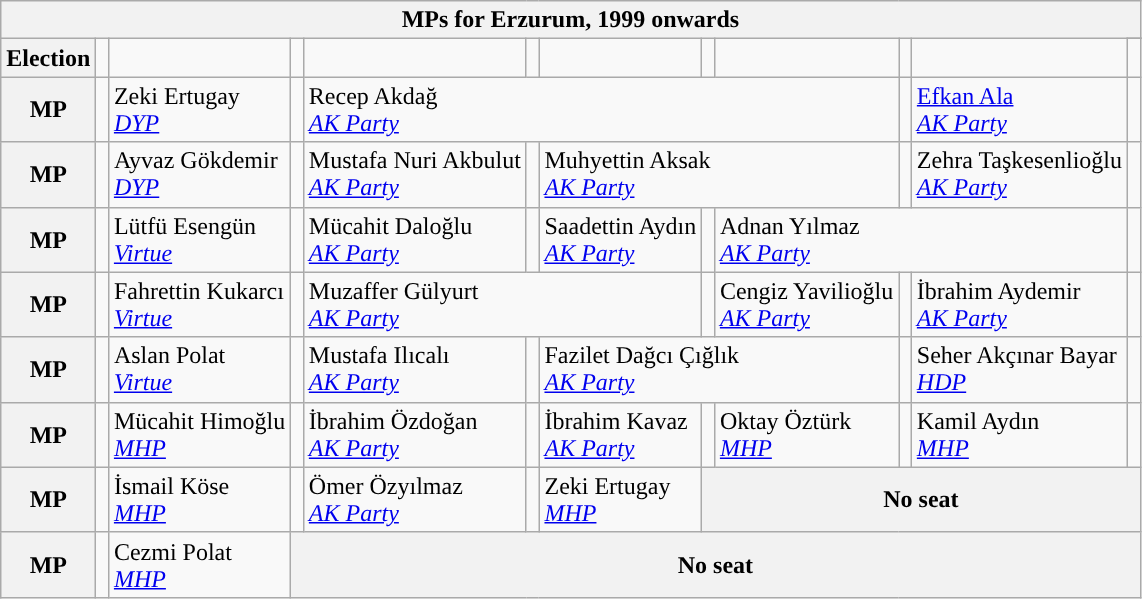<table class="wikitable">
<tr>
<th colspan = 12>MPs for Erzurum, 1999 onwards</th>
</tr>
<tr>
<th rowspan = 2>Election</th>
<td rowspan="2" style="width:1px;"></td>
<td rowspan = 2></td>
<td rowspan="2" style="width:1px;"></td>
<td rowspan = 2></td>
<td rowspan="2" style="width:1px;"></td>
<td rowspan = 2></td>
<td rowspan="2" style="width:1px;"></td>
<td rowspan = 2></td>
<td rowspan="2" style="width:1px;"></td>
<td rowspan = 2></td>
</tr>
<tr>
<td></td>
</tr>
<tr>
<th>MP</th>
<td width=1px style="background-color: "></td>
<td colspan = 1>Zeki Ertugay<br><em><a href='#'>DYP</a></em></td>
<td width=1px style="background-color: "></td>
<td colspan = 5>Recep Akdağ<br><em><a href='#'>AK Party</a></em></td>
<td width=1px style="background-color: "></td>
<td colspan = 1><a href='#'>Efkan Ala</a><br><em><a href='#'>AK Party</a></em></td>
<td width=1px style="background-color: "></td>
</tr>
<tr>
<th>MP</th>
<td width=1px style="background-color: "></td>
<td colspan = 1>Ayvaz Gökdemir<br><em><a href='#'>DYP</a></em></td>
<td width=1px style="background-color: "></td>
<td colspan = 1>Mustafa Nuri Akbulut<br><em><a href='#'>AK Party</a></em></td>
<td width=1px style="background-color: "></td>
<td colspan = 3>Muhyettin Aksak<br><em><a href='#'>AK Party</a></em></td>
<td width=1px style="background-color: "></td>
<td colspan = 1>Zehra Taşkesenlioğlu<br><em><a href='#'>AK Party</a></em></td>
<td width=1px style="background-color: "></td>
</tr>
<tr>
<th>MP</th>
<td width=1px style="background-color: "></td>
<td colspan = 1>Lütfü Esengün<br><em><a href='#'>Virtue</a></em></td>
<td width=1px style="background-color: "></td>
<td colspan = 1>Mücahit Daloğlu<br><em><a href='#'>AK Party</a></em></td>
<td width=1px style="background-color: "></td>
<td colspan = 1>Saadettin Aydın<br><em><a href='#'>AK Party</a></em></td>
<td width=1px style="background-color: "></td>
<td colspan = 3>Adnan Yılmaz<br><em><a href='#'>AK Party</a></em></td>
<td width=1px style="background-color: "></td>
</tr>
<tr>
<th>MP</th>
<td width=1px style="background-color: "></td>
<td colspan = 1>Fahrettin Kukarcı<br><em><a href='#'>Virtue</a></em></td>
<td width=1px style="background-color: "></td>
<td colspan = 3>Muzaffer Gülyurt<br><em><a href='#'>AK Party</a></em></td>
<td width=1px style="background-color: "></td>
<td colspan = 1>Cengiz Yavilioğlu<br><em><a href='#'>AK Party</a></em></td>
<td width=1px style="background-color: "></td>
<td colspan = 1>İbrahim Aydemir<br><em><a href='#'>AK Party</a></em></td>
<td width=1px style="background-color: "></td>
</tr>
<tr>
<th>MP</th>
<td width=1px style="background-color: "></td>
<td colspan = 1>Aslan Polat<br><em><a href='#'>Virtue</a></em></td>
<td width=1px style="background-color: "></td>
<td colspan = 1>Mustafa Ilıcalı<br><em><a href='#'>AK Party</a></em></td>
<td width=1px style="background-color: "></td>
<td colspan = 3>Fazilet Dağcı Çığlık<br><em><a href='#'>AK Party</a></em></td>
<td width=1px style="background-color: "></td>
<td colspan = 1>Seher Akçınar Bayar<br><em><a href='#'>HDP</a></em></td>
<td width=1px style="background-color: "></td>
</tr>
<tr>
<th>MP</th>
<td width=1px style="background-color: "></td>
<td colspan = 1>Mücahit Himoğlu<br><em><a href='#'>MHP</a></em></td>
<td width=1px style="background-color: "></td>
<td colspan = 1>İbrahim Özdoğan<br><em><a href='#'>AK Party</a></em></td>
<td width=1px style="background-color: "></td>
<td colspan = 1>İbrahim Kavaz<br><em><a href='#'>AK Party</a></em></td>
<td width=1px style="background-color: "></td>
<td colspan = 1>Oktay Öztürk<br><em><a href='#'>MHP</a></em></td>
<td width=1px style="background-color: "></td>
<td colspan = 1>Kamil Aydın<br><em><a href='#'>MHP</a></em></td>
<td width=1px style="background-color: "></td>
</tr>
<tr>
<th>MP</th>
<td width=1px style="background-color: "></td>
<td colspan = 1>İsmail Köse<br><em><a href='#'>MHP</a></em></td>
<td width=1px style="background-color: "></td>
<td colspan = 1>Ömer Özyılmaz<br><em><a href='#'>AK Party</a></em></td>
<td width=1px style="background-color: "></td>
<td colspan = 1>Zeki Ertugay<br><em><a href='#'>MHP</a></em></td>
<th colspan = 5>No seat</th>
</tr>
<tr>
<th>MP</th>
<td width=1px style="background-color: "></td>
<td colspan = 1>Cezmi Polat<br><em><a href='#'>MHP</a></em></td>
<th colspan = 9>No seat</th>
</tr>
</table>
